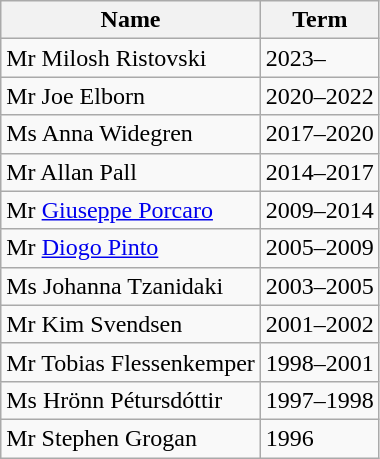<table class="wikitable sortable">
<tr>
<th>Name</th>
<th>Term</th>
</tr>
<tr>
<td>Mr Milosh Ristovski</td>
<td>2023–</td>
</tr>
<tr>
<td>Mr Joe Elborn</td>
<td>2020–2022</td>
</tr>
<tr>
<td>Ms Anna Widegren</td>
<td>2017–2020</td>
</tr>
<tr>
<td>Mr Allan Pall</td>
<td>2014–2017</td>
</tr>
<tr>
<td>Mr <a href='#'>Giuseppe Porcaro</a></td>
<td>2009–2014</td>
</tr>
<tr>
<td>Mr <a href='#'>Diogo Pinto</a></td>
<td>2005–2009</td>
</tr>
<tr>
<td>Ms Johanna Tzanidaki</td>
<td>2003–2005</td>
</tr>
<tr>
<td>Mr Kim Svendsen</td>
<td>2001–2002</td>
</tr>
<tr>
<td>Mr Tobias Flessenkemper</td>
<td>1998–2001</td>
</tr>
<tr>
<td>Ms Hrönn Pétursdóttir</td>
<td>1997–1998</td>
</tr>
<tr>
<td>Mr Stephen Grogan</td>
<td>1996</td>
</tr>
</table>
